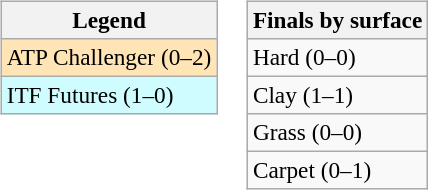<table>
<tr valign=top>
<td><br><table class=wikitable style=font-size:97%>
<tr>
<th>Legend</th>
</tr>
<tr bgcolor=moccasin>
<td>ATP Challenger (0–2)</td>
</tr>
<tr bgcolor=cffcff>
<td>ITF Futures (1–0)</td>
</tr>
</table>
</td>
<td><br><table class=wikitable style=font-size:97%>
<tr>
<th>Finals by surface</th>
</tr>
<tr>
<td>Hard (0–0)</td>
</tr>
<tr>
<td>Clay (1–1)</td>
</tr>
<tr>
<td>Grass (0–0)</td>
</tr>
<tr>
<td>Carpet (0–1)</td>
</tr>
</table>
</td>
</tr>
</table>
